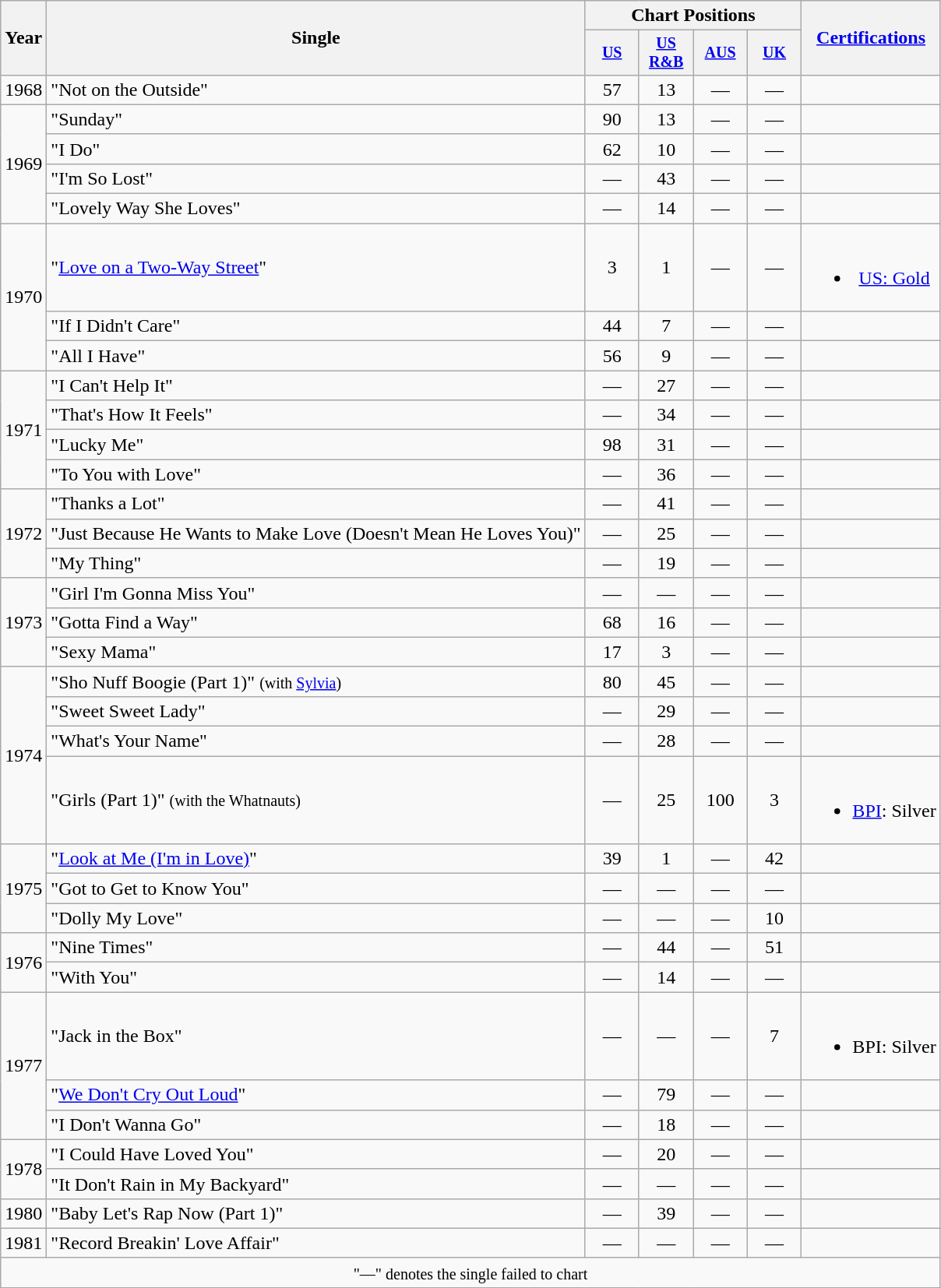<table class="wikitable" style="text-align:center;">
<tr>
<th rowspan="2">Year</th>
<th rowspan="2">Single</th>
<th colspan="4">Chart Positions</th>
<th rowspan="2"><a href='#'>Certifications</a></th>
</tr>
<tr style="font-size:smaller;">
<th style="width:40px;"><a href='#'>US</a><br></th>
<th style="width:40px;"><a href='#'>US R&B</a><br></th>
<th style="width:40px;"><a href='#'>AUS</a><br></th>
<th style="width:40px;"><a href='#'>UK</a><br></th>
</tr>
<tr>
<td>1968</td>
<td style="text-align:left;">"Not on the Outside"</td>
<td>57</td>
<td>13</td>
<td>—</td>
<td>—</td>
<td></td>
</tr>
<tr>
<td rowspan="4">1969</td>
<td style="text-align:left;">"Sunday"</td>
<td>90</td>
<td>13</td>
<td>—</td>
<td>—</td>
<td></td>
</tr>
<tr>
<td style="text-align:left;">"I Do"</td>
<td>62</td>
<td>10</td>
<td>—</td>
<td>—</td>
<td></td>
</tr>
<tr>
<td style="text-align:left;">"I'm So Lost"</td>
<td>—</td>
<td>43</td>
<td>—</td>
<td>—</td>
<td></td>
</tr>
<tr>
<td style="text-align:left;">"Lovely Way She Loves"</td>
<td>—</td>
<td>14</td>
<td>—</td>
<td>—</td>
<td></td>
</tr>
<tr>
<td rowspan="3">1970</td>
<td style="text-align:left;">"<a href='#'>Love on a Two-Way Street</a>"</td>
<td>3</td>
<td>1</td>
<td>—</td>
<td>—</td>
<td><br><ul><li><a href='#'>US: Gold</a></li></ul></td>
</tr>
<tr>
<td style="text-align:left;">"If I Didn't Care"</td>
<td>44</td>
<td>7</td>
<td>—</td>
<td>—</td>
<td></td>
</tr>
<tr>
<td style="text-align:left;">"All I Have"</td>
<td>56</td>
<td>9</td>
<td>—</td>
<td>—</td>
<td></td>
</tr>
<tr>
<td rowspan="4">1971</td>
<td style="text-align:left;">"I Can't Help It"</td>
<td>—</td>
<td>27</td>
<td>—</td>
<td>—</td>
<td></td>
</tr>
<tr>
<td style="text-align:left;">"That's How It Feels"</td>
<td>—</td>
<td>34</td>
<td>—</td>
<td>—</td>
<td></td>
</tr>
<tr>
<td style="text-align:left;">"Lucky Me"</td>
<td>98</td>
<td>31</td>
<td>—</td>
<td>—</td>
<td></td>
</tr>
<tr>
<td style="text-align:left;">"To You with Love"</td>
<td>—</td>
<td>36</td>
<td>—</td>
<td>—</td>
<td></td>
</tr>
<tr>
<td rowspan="3">1972</td>
<td style="text-align:left;">"Thanks a Lot"</td>
<td>—</td>
<td>41</td>
<td>—</td>
<td>—</td>
<td></td>
</tr>
<tr>
<td style="text-align:left;">"Just Because He Wants to Make Love (Doesn't Mean He Loves You)"</td>
<td>—</td>
<td>25</td>
<td>—</td>
<td>—</td>
<td></td>
</tr>
<tr>
<td style="text-align:left;">"My Thing"</td>
<td>—</td>
<td>19</td>
<td>—</td>
<td>—</td>
<td></td>
</tr>
<tr>
<td rowspan="3">1973</td>
<td style="text-align:left;">"Girl I'm Gonna Miss You"</td>
<td>—</td>
<td>—</td>
<td>—</td>
<td>—</td>
<td></td>
</tr>
<tr>
<td style="text-align:left;">"Gotta Find a Way"</td>
<td>68</td>
<td>16</td>
<td>—</td>
<td>—</td>
<td></td>
</tr>
<tr>
<td style="text-align:left;">"Sexy Mama"</td>
<td>17</td>
<td>3</td>
<td>—</td>
<td>—</td>
<td></td>
</tr>
<tr>
<td rowspan="4">1974</td>
<td style="text-align:left;">"Sho Nuff Boogie (Part 1)" <small>(with <a href='#'>Sylvia</a>)</small></td>
<td>80</td>
<td>45</td>
<td>—</td>
<td>—</td>
<td></td>
</tr>
<tr>
<td style="text-align:left;">"Sweet Sweet Lady"</td>
<td>—</td>
<td>29</td>
<td>—</td>
<td>—</td>
<td></td>
</tr>
<tr>
<td style="text-align:left;">"What's Your Name"</td>
<td>—</td>
<td>28</td>
<td>—</td>
<td>—</td>
<td></td>
</tr>
<tr>
<td style="text-align:left;">"Girls (Part 1)" <small>(with the Whatnauts)</small></td>
<td>—</td>
<td>25</td>
<td>100</td>
<td>3</td>
<td><br><ul><li><a href='#'>BPI</a>: Silver</li></ul></td>
</tr>
<tr>
<td rowspan="3">1975</td>
<td style="text-align:left;">"<a href='#'>Look at Me (I'm in Love)</a>"</td>
<td>39</td>
<td>1</td>
<td>—</td>
<td>42</td>
<td></td>
</tr>
<tr>
<td style="text-align:left;">"Got to Get to Know You"</td>
<td>—</td>
<td>—</td>
<td>—</td>
<td>—</td>
<td></td>
</tr>
<tr>
<td style="text-align:left;">"Dolly My Love"</td>
<td>—</td>
<td>—</td>
<td>—</td>
<td>10</td>
<td></td>
</tr>
<tr>
<td rowspan="2">1976</td>
<td style="text-align:left;">"Nine Times"</td>
<td>—</td>
<td>44</td>
<td>—</td>
<td>51</td>
<td></td>
</tr>
<tr>
<td style="text-align:left;">"With You"</td>
<td>—</td>
<td>14</td>
<td>—</td>
<td>—</td>
<td></td>
</tr>
<tr>
<td rowspan="3">1977</td>
<td style="text-align:left;">"Jack in the Box"</td>
<td>—</td>
<td>—</td>
<td>—</td>
<td>7</td>
<td><br><ul><li>BPI: Silver</li></ul></td>
</tr>
<tr>
<td style="text-align:left;">"<a href='#'>We Don't Cry Out Loud</a>"</td>
<td>—</td>
<td>79</td>
<td>—</td>
<td>—</td>
<td></td>
</tr>
<tr>
<td style="text-align:left;">"I Don't Wanna Go"</td>
<td>—</td>
<td>18</td>
<td>—</td>
<td>—</td>
<td></td>
</tr>
<tr>
<td rowspan="2">1978</td>
<td style="text-align:left;">"I Could Have Loved You"</td>
<td>—</td>
<td>20</td>
<td>—</td>
<td>—</td>
<td></td>
</tr>
<tr>
<td style="text-align:left;">"It Don't Rain in My Backyard"</td>
<td>—</td>
<td>—</td>
<td>—</td>
<td>—</td>
<td></td>
</tr>
<tr>
<td>1980</td>
<td style="text-align:left;">"Baby Let's Rap Now (Part 1)"</td>
<td>—</td>
<td>39</td>
<td>—</td>
<td>—</td>
<td></td>
</tr>
<tr>
<td>1981</td>
<td style="text-align:left;">"Record Breakin' Love Affair"</td>
<td>—</td>
<td>—</td>
<td>—</td>
<td>—</td>
<td></td>
</tr>
<tr>
<td style="text-align:center;" colspan="7"><small>"—" denotes the single failed to chart</small></td>
</tr>
</table>
